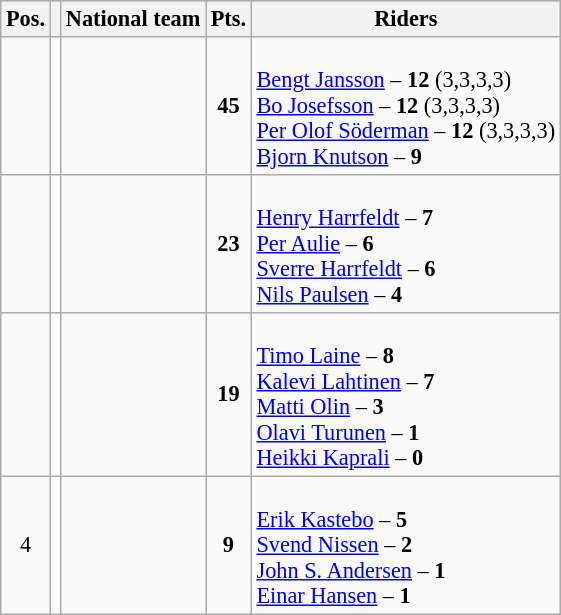<table class=wikitable style="font-size:93%;">
<tr>
<th>Pos.</th>
<th></th>
<th>National team</th>
<th>Pts.</th>
<th>Riders</th>
</tr>
<tr align=center >
<td></td>
<td></td>
<td align=left></td>
<td><strong>45</strong></td>
<td align=left><br><a href='#'>Bengt Jansson</a> – <strong>12</strong> (3,3,3,3)<br>
<a href='#'>Bo Josefsson</a> – <strong>12</strong> (3,3,3,3) <br>
<a href='#'>Per Olof Söderman</a> – <strong>12</strong> (3,3,3,3) <br>
<a href='#'>Bjorn Knutson</a> – <strong>9</strong> <br></td>
</tr>
<tr align=center >
<td></td>
<td></td>
<td align=left></td>
<td><strong>23</strong></td>
<td align=left><br><a href='#'>Henry Harrfeldt</a> – <strong>7</strong> <br>
<a href='#'>Per Aulie</a> – <strong>6</strong> <br>
<a href='#'>Sverre Harrfeldt</a> – <strong>6</strong> <br>
<a href='#'>Nils Paulsen</a> – <strong>4</strong> <br></td>
</tr>
<tr align=center >
<td></td>
<td></td>
<td align=left></td>
<td><strong>19</strong></td>
<td align=left><br><a href='#'>Timo Laine</a> – <strong>8</strong> <br>
<a href='#'>Kalevi Lahtinen</a> – <strong>7</strong> <br>
<a href='#'>Matti Olin</a> – <strong>3</strong> <br>
<a href='#'>Olavi Turunen</a> – <strong>1</strong> <br>
<a href='#'>Heikki Kaprali</a> – <strong>0</strong> <br></td>
</tr>
<tr align=center>
<td>4</td>
<td></td>
<td align=left></td>
<td><strong>9</strong></td>
<td align=left><br><a href='#'>Erik Kastebo</a> – <strong>5</strong> <br>
<a href='#'>Svend Nissen</a> – <strong>2</strong> <br>
<a href='#'>John S. Andersen</a> – <strong>1</strong> <br>
<a href='#'>Einar Hansen</a> – <strong>1</strong> <br></td>
</tr>
</table>
